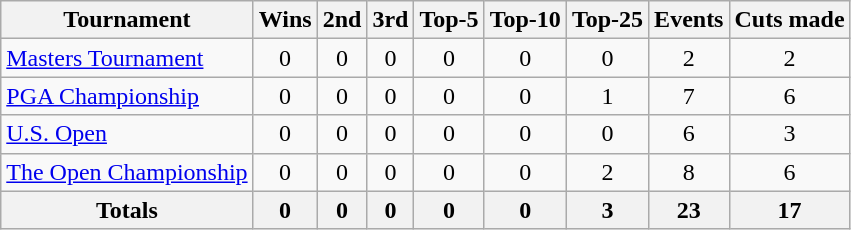<table class=wikitable style=text-align:center>
<tr>
<th>Tournament</th>
<th>Wins</th>
<th>2nd</th>
<th>3rd</th>
<th>Top-5</th>
<th>Top-10</th>
<th>Top-25</th>
<th>Events</th>
<th>Cuts made</th>
</tr>
<tr>
<td align=left><a href='#'>Masters Tournament</a></td>
<td>0</td>
<td>0</td>
<td>0</td>
<td>0</td>
<td>0</td>
<td>0</td>
<td>2</td>
<td>2</td>
</tr>
<tr>
<td align=left><a href='#'>PGA Championship</a></td>
<td>0</td>
<td>0</td>
<td>0</td>
<td>0</td>
<td>0</td>
<td>1</td>
<td>7</td>
<td>6</td>
</tr>
<tr>
<td align=left><a href='#'>U.S. Open</a></td>
<td>0</td>
<td>0</td>
<td>0</td>
<td>0</td>
<td>0</td>
<td>0</td>
<td>6</td>
<td>3</td>
</tr>
<tr>
<td align=left><a href='#'>The Open Championship</a></td>
<td>0</td>
<td>0</td>
<td>0</td>
<td>0</td>
<td>0</td>
<td>2</td>
<td>8</td>
<td>6</td>
</tr>
<tr>
<th>Totals</th>
<th>0</th>
<th>0</th>
<th>0</th>
<th>0</th>
<th>0</th>
<th>3</th>
<th>23</th>
<th>17</th>
</tr>
</table>
